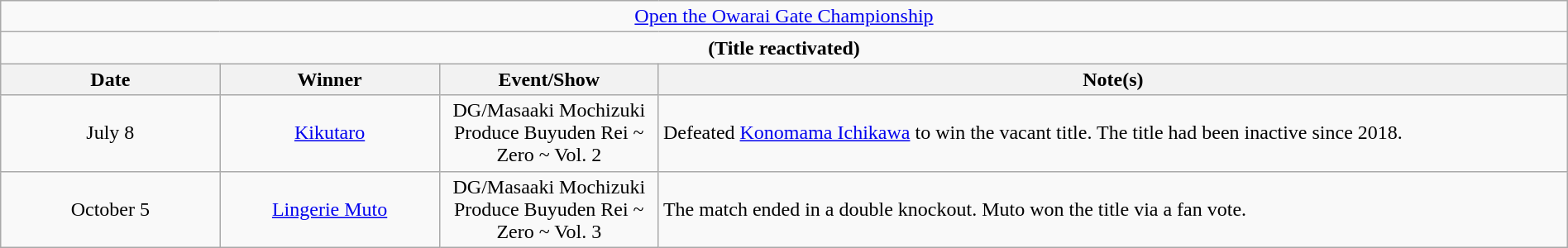<table class="wikitable" style="text-align:center; width:100%;">
<tr>
<td colspan="5" style="text-align: center;"><a href='#'>Open the Owarai Gate Championship</a></td>
</tr>
<tr>
<td colspan="5" style="text-align: center;"><strong>(Title reactivated)</strong></td>
</tr>
<tr>
<th width=14%>Date</th>
<th width=14%>Winner</th>
<th width=14%>Event/Show</th>
<th width=58%>Note(s)</th>
</tr>
<tr>
<td>July 8</td>
<td><a href='#'>Kikutaro</a></td>
<td>DG/Masaaki Mochizuki Produce Buyuden Rei ~ Zero ~ Vol. 2</td>
<td align=left>Defeated <a href='#'>Konomama Ichikawa</a> to win the vacant title. The title had been inactive since 2018.</td>
</tr>
<tr>
<td>October 5</td>
<td><a href='#'>Lingerie Muto</a></td>
<td>DG/Masaaki Mochizuki Produce Buyuden Rei ~ Zero ~ Vol. 3</td>
<td align=left>The match ended in a double knockout. Muto won the title via a fan vote.</td>
</tr>
</table>
